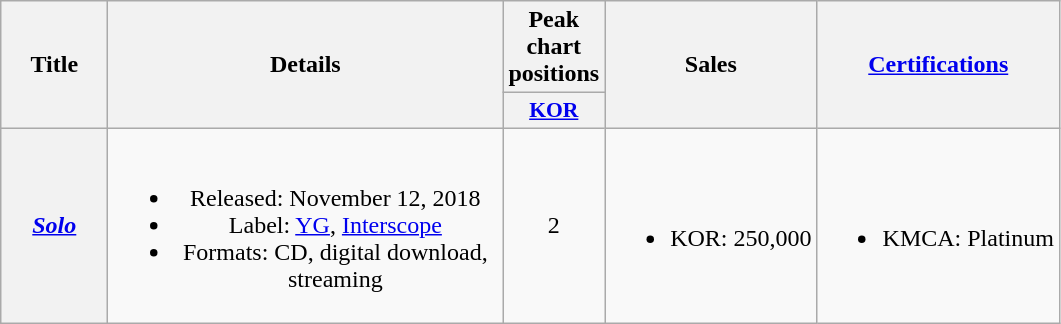<table class="wikitable plainrowheaders" style="text-align:center">
<tr>
<th scope="col" rowspan="2" style="width:4em">Title</th>
<th scope="col" rowspan="2" style="width:16em">Details</th>
<th scope="col">Peak chart<br>positions</th>
<th scope="col" rowspan="2">Sales</th>
<th scope="col" rowspan="2"><a href='#'>Certifications</a></th>
</tr>
<tr>
<th scope="col" style="width:2.75em;font-size:90%"><a href='#'>KOR</a><br></th>
</tr>
<tr>
<th scope="row"><em><a href='#'>Solo</a></em></th>
<td><br><ul><li>Released: November 12, 2018</li><li>Label: <a href='#'>YG</a>, <a href='#'>Interscope</a></li><li>Formats: CD, digital download, streaming</li></ul></td>
<td>2</td>
<td><br><ul><li>KOR: 250,000</li></ul></td>
<td><br><ul><li>KMCA: Platinum</li></ul></td>
</tr>
</table>
